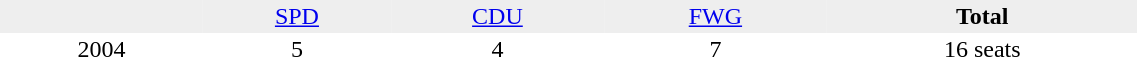<table border="0" cellpadding="2" cellspacing="0" width="60%">
<tr bgcolor="#eeeeee" align="center">
<td></td>
<td><a href='#'>SPD</a></td>
<td><a href='#'>CDU</a></td>
<td><a href='#'>FWG</a></td>
<td><strong>Total</strong></td>
</tr>
<tr align="center">
<td>2004</td>
<td>5</td>
<td>4</td>
<td>7</td>
<td>16 seats</td>
</tr>
</table>
